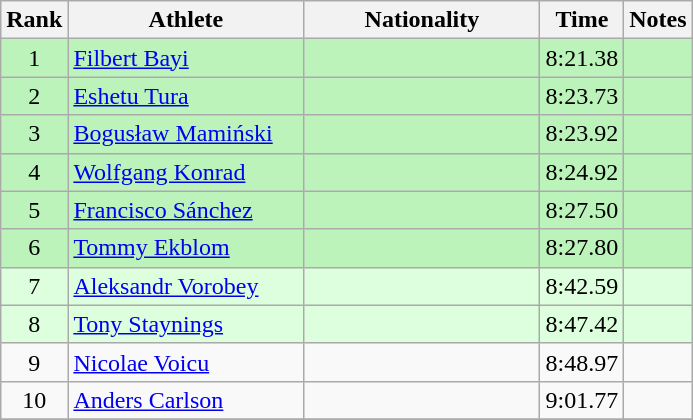<table class="wikitable sortable" style="text-align:center">
<tr>
<th width=30>Rank</th>
<th width=150>Athlete</th>
<th width=150>Nationality</th>
<th width=30>Time</th>
<th width=30>Notes</th>
</tr>
<tr bgcolor=bbf3bb>
<td>1</td>
<td align="left"><a href='#'>Filbert Bayi</a></td>
<td align="left"></td>
<td>8:21.38</td>
<td></td>
</tr>
<tr bgcolor=bbf3bb>
<td>2</td>
<td align="left"><a href='#'>Eshetu Tura</a></td>
<td align="left"></td>
<td>8:23.73</td>
<td></td>
</tr>
<tr bgcolor=bbf3bb>
<td>3</td>
<td align="left"><a href='#'>Bogusław Mamiński</a></td>
<td align="left"></td>
<td>8:23.92</td>
<td></td>
</tr>
<tr bgcolor=bbf3bb>
<td>4</td>
<td align="left"><a href='#'>Wolfgang Konrad</a></td>
<td align="left"></td>
<td>8:24.92</td>
<td></td>
</tr>
<tr bgcolor=bbf3bb>
<td>5</td>
<td align="left"><a href='#'>Francisco Sánchez</a></td>
<td align="left"></td>
<td>8:27.50</td>
<td></td>
</tr>
<tr bgcolor=bbf3bb>
<td>6</td>
<td align="left"><a href='#'>Tommy Ekblom</a></td>
<td align="left"></td>
<td>8:27.80</td>
<td></td>
</tr>
<tr bgcolor=#ddffdd>
<td>7</td>
<td align="left"><a href='#'>Aleksandr Vorobey</a></td>
<td align="left"></td>
<td>8:42.59</td>
<td></td>
</tr>
<tr bgcolor=#ddffdd>
<td>8</td>
<td align="left"><a href='#'>Tony Staynings</a></td>
<td align="left"></td>
<td>8:47.42</td>
<td></td>
</tr>
<tr>
<td>9</td>
<td align="left"><a href='#'>Nicolae Voicu</a></td>
<td align="left"></td>
<td>8:48.97</td>
<td></td>
</tr>
<tr>
<td>10</td>
<td align="left"><a href='#'>Anders Carlson</a></td>
<td align="left"></td>
<td>9:01.77</td>
<td></td>
</tr>
<tr>
</tr>
</table>
